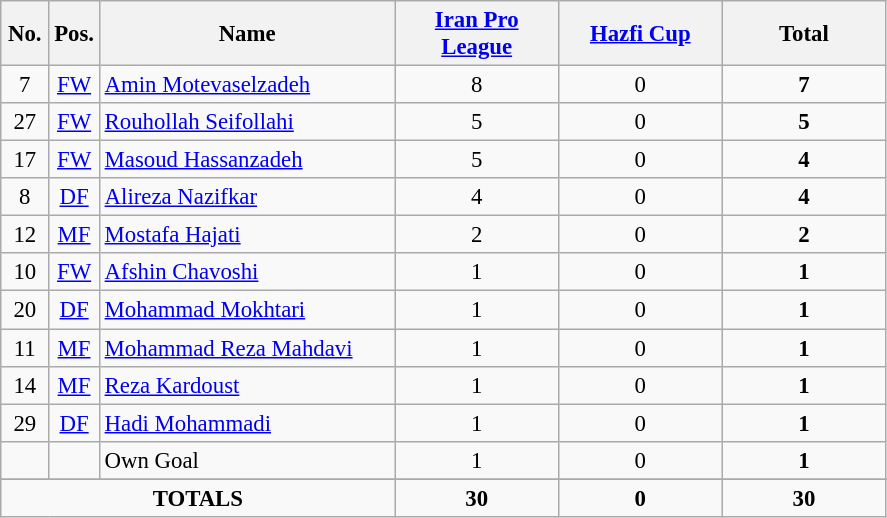<table class="wikitable" style="font-size: 95%; text-align: center;">
<tr>
<th width=25>No.</th>
<th width=25>Pos.</th>
<th width=190>Name</th>
<th width=102><strong><a href='#'>Iran Pro League</a></strong></th>
<th width=102><strong><a href='#'>Hazfi Cup</a></strong></th>
<th width=102>Total</th>
</tr>
<tr>
<td>7</td>
<td><a href='#'>FW</a></td>
<td align=left> <a href='#'>Amin Motevaselzadeh</a></td>
<td>8</td>
<td>0</td>
<td><strong>7</strong></td>
</tr>
<tr>
<td>27</td>
<td><a href='#'>FW</a></td>
<td align=left> <a href='#'>Rouhollah Seifollahi</a></td>
<td>5</td>
<td>0</td>
<td><strong>5</strong></td>
</tr>
<tr>
<td>17</td>
<td><a href='#'>FW</a></td>
<td align=left> <a href='#'>Masoud Hassanzadeh</a></td>
<td>5</td>
<td>0</td>
<td><strong>4</strong></td>
</tr>
<tr>
<td>8</td>
<td><a href='#'>DF</a></td>
<td align=left> <a href='#'>Alireza Nazifkar</a></td>
<td>4</td>
<td>0</td>
<td><strong>4</strong></td>
</tr>
<tr>
<td>12</td>
<td><a href='#'>MF</a></td>
<td align=left> <a href='#'>Mostafa Hajati</a></td>
<td>2</td>
<td>0</td>
<td><strong>2</strong></td>
</tr>
<tr>
<td>10</td>
<td><a href='#'>FW</a></td>
<td align=left> <a href='#'>Afshin Chavoshi</a></td>
<td>1</td>
<td>0</td>
<td><strong>1</strong></td>
</tr>
<tr>
<td>20</td>
<td><a href='#'>DF</a></td>
<td align=left> <a href='#'>Mohammad Mokhtari</a></td>
<td>1</td>
<td>0</td>
<td><strong>1</strong></td>
</tr>
<tr>
<td>11</td>
<td><a href='#'>MF</a></td>
<td align=left> <a href='#'>Mohammad Reza Mahdavi</a></td>
<td>1</td>
<td>0</td>
<td><strong>1</strong></td>
</tr>
<tr>
<td>14</td>
<td><a href='#'>MF</a></td>
<td align=left> <a href='#'>Reza Kardoust</a></td>
<td>1</td>
<td>0</td>
<td><strong>1</strong></td>
</tr>
<tr>
<td>29</td>
<td><a href='#'>DF</a></td>
<td align=left> <a href='#'>Hadi Mohammadi</a></td>
<td>1</td>
<td>0</td>
<td><strong>1</strong></td>
</tr>
<tr>
<td></td>
<td></td>
<td align=left>Own Goal</td>
<td>1</td>
<td>0</td>
<td><strong>1</strong></td>
</tr>
<tr>
</tr>
<tr>
<td colspan=3><strong>TOTALS</strong></td>
<td><strong>30</strong></td>
<td><strong>0</strong></td>
<td><strong>30</strong></td>
</tr>
</table>
